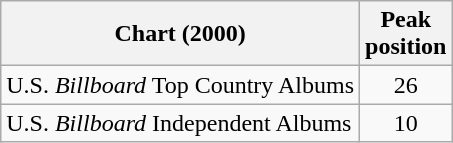<table class="wikitable">
<tr>
<th>Chart (2000)</th>
<th>Peak<br>position</th>
</tr>
<tr>
<td>U.S. <em>Billboard</em> Top Country Albums</td>
<td align="center">26</td>
</tr>
<tr>
<td>U.S. <em>Billboard</em> Independent Albums</td>
<td align="center">10</td>
</tr>
</table>
